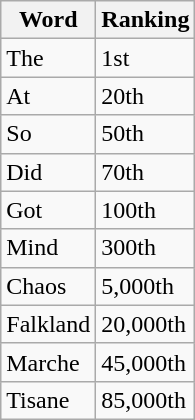<table class="wikitable">
<tr>
<th>Word</th>
<th>Ranking</th>
</tr>
<tr>
<td>The</td>
<td>1st</td>
</tr>
<tr>
<td>At</td>
<td>20th</td>
</tr>
<tr>
<td>So</td>
<td>50th</td>
</tr>
<tr>
<td>Did</td>
<td>70th</td>
</tr>
<tr>
<td>Got</td>
<td>100th</td>
</tr>
<tr>
<td>Mind</td>
<td>300th</td>
</tr>
<tr>
<td>Chaos</td>
<td>5,000th</td>
</tr>
<tr>
<td>Falkland</td>
<td>20,000th</td>
</tr>
<tr>
<td>Marche</td>
<td>45,000th</td>
</tr>
<tr>
<td>Tisane</td>
<td>85,000th</td>
</tr>
</table>
